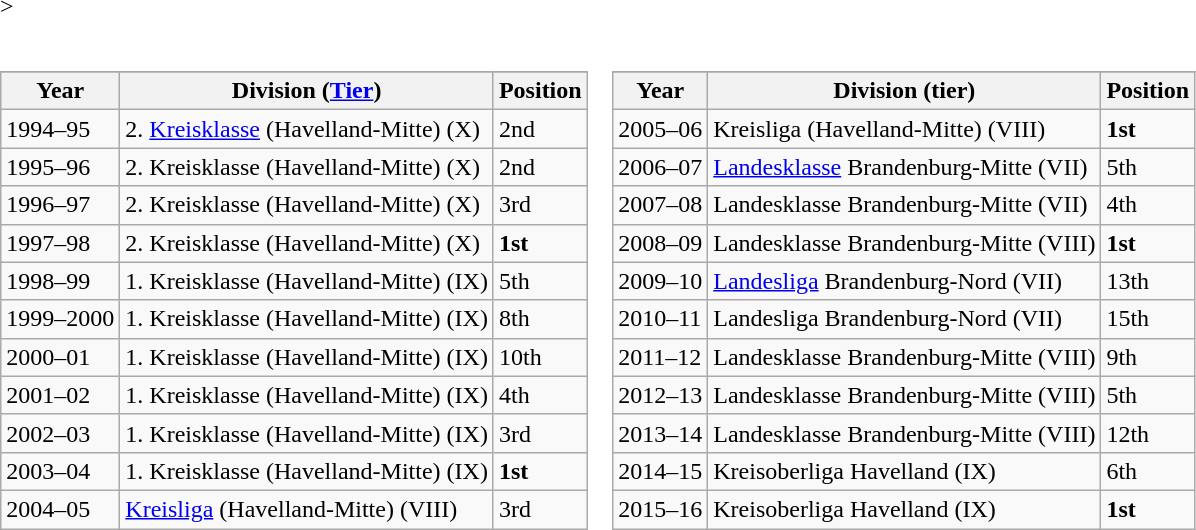<table border=0 cellpadding=0 cellspacing=0>>
<tr>
<td><br><table class="wikitable">
<tr align="center" bgcolor="dfdfdf">
</tr>
<tr>
<th>Year</th>
<th>Division (<a href='#'>Tier</a>)</th>
<th>Position</th>
</tr>
<tr>
<td>1994–95</td>
<td>2. <a href='#'>Kreisklasse</a> (Havelland-Mitte) (X)</td>
<td>2nd</td>
</tr>
<tr>
<td>1995–96</td>
<td>2. Kreisklasse (Havelland-Mitte) (X)</td>
<td>2nd</td>
</tr>
<tr>
<td>1996–97</td>
<td>2. Kreisklasse (Havelland-Mitte) (X)</td>
<td>3rd</td>
</tr>
<tr>
<td>1997–98</td>
<td>2. Kreisklasse (Havelland-Mitte) (X)</td>
<td> <strong>1st</strong></td>
</tr>
<tr>
<td>1998–99</td>
<td>1. Kreisklasse (Havelland-Mitte) (IX)</td>
<td>5th</td>
</tr>
<tr>
<td>1999–2000</td>
<td>1. Kreisklasse (Havelland-Mitte) (IX)</td>
<td>8th</td>
</tr>
<tr>
<td>2000–01</td>
<td>1. Kreisklasse (Havelland-Mitte) (IX)</td>
<td>10th</td>
</tr>
<tr>
<td>2001–02</td>
<td>1. Kreisklasse (Havelland-Mitte) (IX)</td>
<td>4th</td>
</tr>
<tr>
<td>2002–03</td>
<td>1. Kreisklasse (Havelland-Mitte) (IX)</td>
<td>3rd</td>
</tr>
<tr>
<td>2003–04</td>
<td>1. Kreisklasse (Havelland-Mitte) (IX)</td>
<td> <strong>1st</strong></td>
</tr>
<tr>
<td>2004–05</td>
<td><a href='#'>Kreisliga</a> (Havelland-Mitte) (VIII)</td>
<td>3rd</td>
</tr>
</table>
</td>
<td><br><table class="wikitable">
<tr align="center" bgcolor="dfdfdf">
</tr>
<tr>
<th>Year</th>
<th>Division (tier)</th>
<th>Position</th>
</tr>
<tr>
<td>2005–06</td>
<td>Kreisliga (Havelland-Mitte) (VIII)</td>
<td> <strong>1st</strong></td>
</tr>
<tr>
<td>2006–07</td>
<td><a href='#'>Landesklasse</a> Brandenburg-Mitte (VII)</td>
<td>5th</td>
</tr>
<tr>
<td>2007–08</td>
<td>Landesklasse Brandenburg-Mitte (VII)</td>
<td>4th</td>
</tr>
<tr>
<td>2008–09</td>
<td>Landesklasse Brandenburg-Mitte (VIII)</td>
<td> <strong>1st</strong></td>
</tr>
<tr>
<td>2009–10</td>
<td><a href='#'>Landesliga</a> Brandenburg-Nord (VII)</td>
<td>13th</td>
</tr>
<tr>
<td>2010–11</td>
<td>Landesliga Brandenburg-Nord (VII)</td>
<td> 15th</td>
</tr>
<tr>
<td>2011–12</td>
<td>Landesklasse Brandenburg-Mitte (VIII)</td>
<td>9th</td>
</tr>
<tr>
<td>2012–13</td>
<td>Landesklasse Brandenburg-Mitte (VIII)</td>
<td>5th</td>
</tr>
<tr>
<td>2013–14</td>
<td>Landesklasse Brandenburg-Mitte (VIII)</td>
<td> 12th</td>
</tr>
<tr>
<td>2014–15</td>
<td>Kreisoberliga Havelland (IX)</td>
<td>6th</td>
</tr>
<tr>
<td>2015–16</td>
<td>Kreisoberliga Havelland (IX)</td>
<td> <strong>1st</strong></td>
</tr>
</table>
</td>
</tr>
</table>
